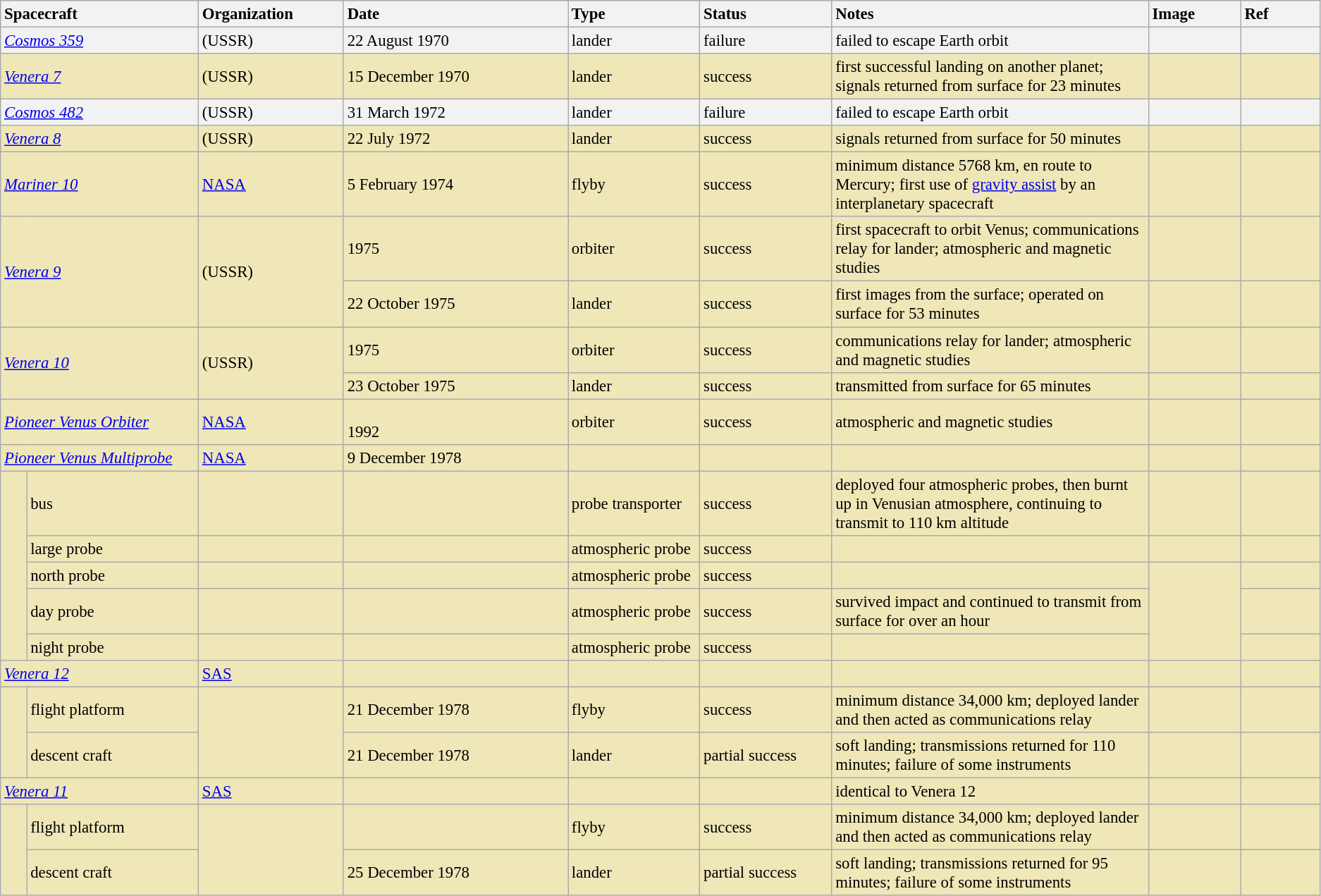<table class="wikitable sticky-header" style="font-size:95%;">
<tr>
<th colspan="2"  style="text-align:left; width:15%;">Spacecraft</th>
<th style="text-align:left; width:11%;">Organization</th>
<th style="text-align:left; width:17%;">Date</th>
<th style="text-align:left; width:10%;">Type</th>
<th style="text-align:left; width:10%;">Status</th>
<th style="text-align:left; width:24%;">Notes</th>
<th style="text-align:left; width:7%;">Image</th>
<th style="text-align:left; width:6%;">Ref</th>
</tr>
<tr style="background:#F2F2F2">
<td colspan="2"><em><a href='#'>Cosmos 359</a></em></td>
<td> (USSR)</td>
<td>22 August 1970</td>
<td>lander</td>
<td>failure</td>
<td>failed to escape Earth orbit</td>
<td></td>
<td></td>
</tr>
<tr style="background:#EFE7B8">
<td colspan="2"><em><a href='#'>Venera 7</a></em></td>
<td> (USSR)</td>
<td>15 December 1970</td>
<td>lander</td>
<td>success</td>
<td>first successful landing on another planet; signals returned from surface for 23 minutes</td>
<td></td>
<td></td>
</tr>
<tr style="background:#F2F2F2">
<td colspan="2"><em><a href='#'>Cosmos 482</a></em></td>
<td> (USSR)</td>
<td>31 March 1972</td>
<td>lander</td>
<td>failure</td>
<td>failed to escape Earth orbit</td>
<td></td>
<td></td>
</tr>
<tr style="background:#EFE7B8">
<td colspan="2"><em><a href='#'>Venera 8</a></em></td>
<td> (USSR)</td>
<td>22 July 1972</td>
<td>lander</td>
<td>success</td>
<td>signals returned from surface for 50 minutes</td>
<td></td>
<td></td>
</tr>
<tr style="background:#EFE7B8">
<td colspan="2"><em><a href='#'>Mariner 10</a></em></td>
<td> <a href='#'>NASA</a></td>
<td>5 February 1974</td>
<td>flyby</td>
<td>success</td>
<td>minimum distance 5768 km, en route to Mercury; first use of <a href='#'>gravity assist</a> by an interplanetary spacecraft</td>
<td></td>
<td></td>
</tr>
<tr style="background:#EFE7B8">
<td colspan="2" rowspan="2"><em><a href='#'>Venera 9</a></em></td>
<td rowspan="2"> (USSR)</td>
<td>1975</td>
<td>orbiter</td>
<td>success</td>
<td>first spacecraft to orbit Venus; communications relay for lander; atmospheric and magnetic studies</td>
<td></td>
<td></td>
</tr>
<tr style="background:#EFE7B8">
<td>22 October 1975</td>
<td>lander</td>
<td>success</td>
<td>first images from the surface; operated on surface for 53 minutes</td>
<td></td>
<td></td>
</tr>
<tr style="background:#EFE7B8">
<td colspan="2" rowspan="2"><em><a href='#'>Venera 10</a></em></td>
<td rowspan="2"> (USSR)</td>
<td>1975</td>
<td>orbiter</td>
<td>success</td>
<td>communications relay for lander; atmospheric and magnetic studies</td>
<td></td>
<td></td>
</tr>
<tr style="background:#EFE7B8">
<td>23 October 1975</td>
<td>lander</td>
<td>success</td>
<td>transmitted from surface for 65 minutes</td>
<td></td>
<td></td>
</tr>
<tr style="background:#EFE7B8">
<td colspan="2"><em><a href='#'>Pioneer Venus Orbiter</a></em></td>
<td> <a href='#'>NASA</a></td>
<td><br>1992</td>
<td>orbiter</td>
<td>success</td>
<td>atmospheric and magnetic studies</td>
<td></td>
<td></td>
</tr>
<tr style="background:#EFE7B8">
<td colspan="2"><em><a href='#'>Pioneer Venus Multiprobe</a></em></td>
<td> <a href='#'>NASA</a></td>
<td>9 December 1978</td>
<td></td>
<td></td>
<td></td>
<td></td>
<td></td>
</tr>
<tr style="background:#EFE7B8">
<td rowspan="5"></td>
<td>bus</td>
<td></td>
<td></td>
<td>probe transporter</td>
<td>success</td>
<td>deployed four atmospheric probes, then burnt up in Venusian atmosphere, continuing to transmit to 110 km altitude</td>
<td></td>
<td></td>
</tr>
<tr style="background:#EFE7B8">
<td>large probe</td>
<td></td>
<td></td>
<td>atmospheric probe</td>
<td>success</td>
<td></td>
<td></td>
<td></td>
</tr>
<tr style="background:#EFE7B8">
<td>north probe</td>
<td></td>
<td></td>
<td>atmospheric probe</td>
<td>success</td>
<td></td>
<td rowspan="3"></td>
<td></td>
</tr>
<tr style="background:#EFE7B8">
<td>day probe</td>
<td></td>
<td></td>
<td>atmospheric probe</td>
<td>success</td>
<td>survived impact and continued to transmit from surface for over an hour</td>
<td></td>
</tr>
<tr style="background:#EFE7B8">
<td>night probe</td>
<td></td>
<td></td>
<td>atmospheric probe</td>
<td>success</td>
<td></td>
<td></td>
</tr>
<tr style="background:#EFE7B8">
<td colspan="2"><em><a href='#'>Venera 12</a></em></td>
<td> <a href='#'>SAS</a></td>
<td></td>
<td></td>
<td></td>
<td></td>
<td></td>
<td></td>
</tr>
<tr style="background:#EFE7B8">
<td rowspan="2"></td>
<td>flight platform</td>
<td rowspan="2"></td>
<td>21 December 1978</td>
<td>flyby</td>
<td>success</td>
<td>minimum distance 34,000 km; deployed lander and then acted as communications relay</td>
<td></td>
<td></td>
</tr>
<tr style="background:#EFE7B8">
<td>descent craft</td>
<td>21 December 1978</td>
<td>lander</td>
<td>partial success</td>
<td>soft landing; transmissions returned for 110 minutes; failure of some instruments</td>
<td></td>
<td></td>
</tr>
<tr style="background:#EFE7B8">
<td colspan="2"><em><a href='#'>Venera 11</a></em></td>
<td> <a href='#'>SAS</a></td>
<td></td>
<td></td>
<td></td>
<td>identical to Venera 12</td>
<td></td>
<td></td>
</tr>
<tr style="background:#EFE7B8">
<td rowspan="2">  </td>
<td>flight platform</td>
<td rowspan="2"></td>
<td></td>
<td>flyby</td>
<td>success</td>
<td>minimum distance 34,000 km; deployed lander and then acted as communications relay</td>
<td></td>
<td></td>
</tr>
<tr style="background:#EFE7B8">
<td>descent craft</td>
<td>25 December 1978</td>
<td>lander</td>
<td>partial success</td>
<td>soft landing; transmissions returned for 95 minutes; failure of some instruments</td>
<td></td>
<td></td>
</tr>
</table>
